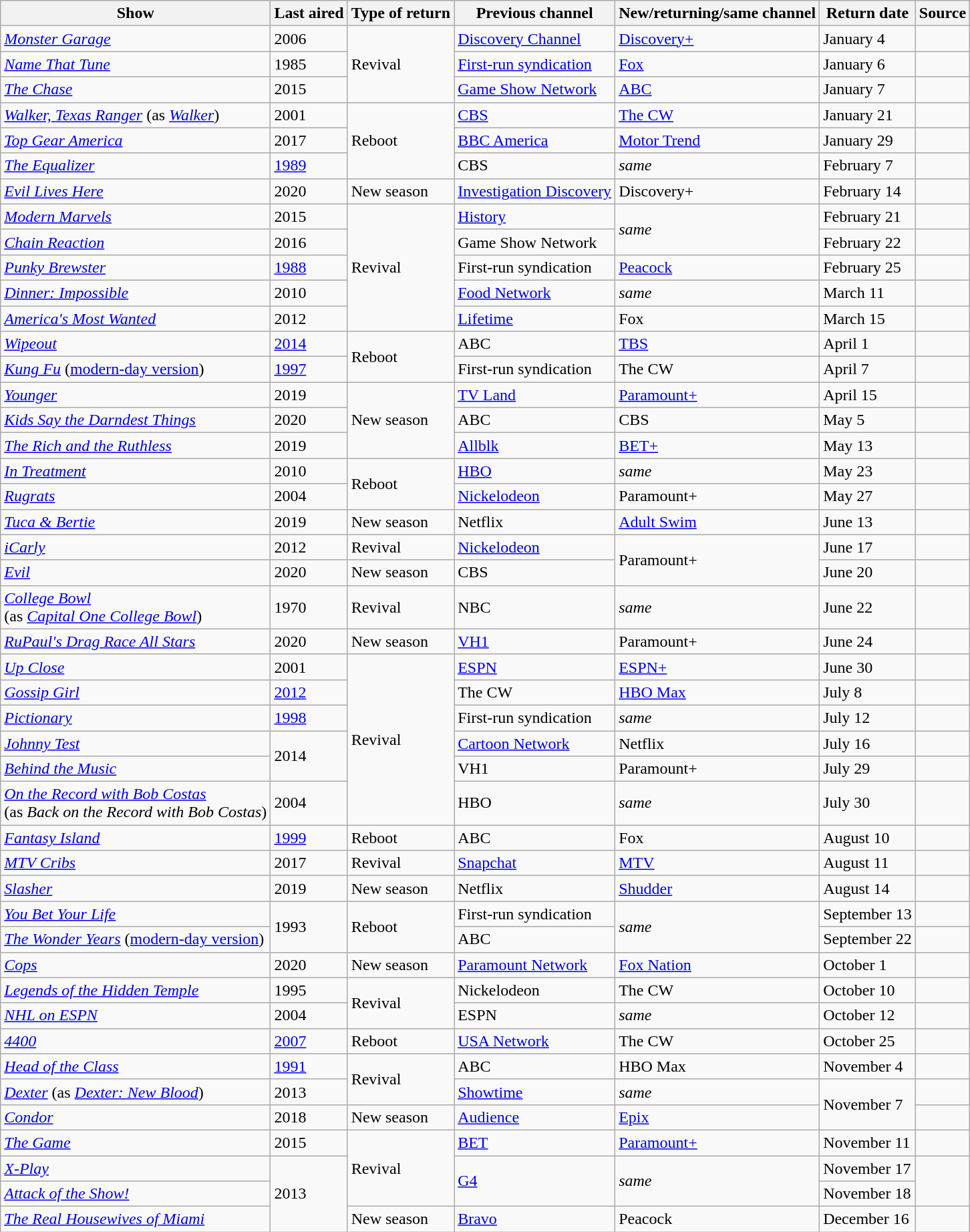<table class="wikitable sortable">
<tr>
<th>Show</th>
<th>Last aired</th>
<th>Type of return</th>
<th>Previous channel</th>
<th>New/returning/same channel</th>
<th>Return date</th>
<th>Source</th>
</tr>
<tr>
<td><em><a href='#'>Monster Garage</a></em></td>
<td>2006</td>
<td rowspan=3>Revival</td>
<td><a href='#'>Discovery Channel</a></td>
<td><a href='#'>Discovery+</a></td>
<td>January 4</td>
<td></td>
</tr>
<tr>
<td><em><a href='#'>Name That Tune</a></em></td>
<td>1985</td>
<td><a href='#'>First-run syndication</a></td>
<td><a href='#'>Fox</a></td>
<td>January 6</td>
<td></td>
</tr>
<tr>
<td><em><a href='#'>The Chase</a></em></td>
<td>2015</td>
<td><a href='#'>Game Show Network</a></td>
<td><a href='#'>ABC</a></td>
<td>January 7</td>
<td></td>
</tr>
<tr>
<td><em><a href='#'>Walker, Texas Ranger</a></em> (as <em><a href='#'>Walker</a></em>)</td>
<td>2001</td>
<td rowspan=3>Reboot</td>
<td><a href='#'>CBS</a></td>
<td><a href='#'>The CW</a></td>
<td>January 21</td>
<td></td>
</tr>
<tr>
<td><em><a href='#'>Top Gear America</a></em></td>
<td>2017</td>
<td><a href='#'>BBC America</a></td>
<td><a href='#'>Motor Trend</a></td>
<td>January 29</td>
<td></td>
</tr>
<tr>
<td><em><a href='#'>The Equalizer</a></em></td>
<td><a href='#'>1989</a></td>
<td>CBS</td>
<td><em>same</em></td>
<td>February 7</td>
<td></td>
</tr>
<tr>
<td><em><a href='#'>Evil Lives Here</a></em></td>
<td>2020</td>
<td>New season</td>
<td><a href='#'>Investigation Discovery</a></td>
<td>Discovery+</td>
<td>February 14</td>
<td></td>
</tr>
<tr>
<td><em><a href='#'>Modern Marvels</a></em></td>
<td>2015</td>
<td rowspan=5>Revival</td>
<td><a href='#'>History</a></td>
<td rowspan=2><em>same</em></td>
<td>February 21</td>
<td></td>
</tr>
<tr>
<td><em><a href='#'>Chain Reaction</a></em></td>
<td>2016</td>
<td>Game Show Network</td>
<td>February 22</td>
<td></td>
</tr>
<tr>
<td><em><a href='#'>Punky Brewster</a></em></td>
<td><a href='#'>1988</a></td>
<td>First-run syndication</td>
<td><a href='#'>Peacock</a></td>
<td>February 25</td>
<td></td>
</tr>
<tr>
<td><em><a href='#'>Dinner: Impossible</a></em></td>
<td>2010</td>
<td><a href='#'>Food Network</a></td>
<td><em>same</em></td>
<td>March 11</td>
<td></td>
</tr>
<tr>
<td><em><a href='#'>America's Most Wanted</a></em></td>
<td>2012</td>
<td><a href='#'>Lifetime</a></td>
<td>Fox</td>
<td>March 15</td>
<td></td>
</tr>
<tr>
<td><em><a href='#'>Wipeout</a></em></td>
<td><a href='#'>2014</a></td>
<td rowspan=2>Reboot</td>
<td>ABC</td>
<td><a href='#'>TBS</a></td>
<td>April 1</td>
<td></td>
</tr>
<tr>
<td><em><a href='#'>Kung Fu</a></em> (<a href='#'>modern-day version</a>)</td>
<td><a href='#'>1997</a></td>
<td>First-run syndication</td>
<td>The CW</td>
<td>April 7</td>
<td></td>
</tr>
<tr>
<td><em><a href='#'>Younger</a></em></td>
<td>2019</td>
<td rowspan=3>New season</td>
<td><a href='#'>TV Land</a></td>
<td><a href='#'>Paramount+</a></td>
<td>April 15</td>
<td></td>
</tr>
<tr>
<td><em><a href='#'>Kids Say the Darndest Things</a></em></td>
<td>2020</td>
<td>ABC</td>
<td>CBS</td>
<td>May 5</td>
<td></td>
</tr>
<tr>
<td><em><a href='#'>The Rich and the Ruthless</a></em></td>
<td>2019</td>
<td><a href='#'>Allblk</a></td>
<td><a href='#'>BET+</a></td>
<td>May 13</td>
<td></td>
</tr>
<tr>
<td><em><a href='#'>In Treatment</a></em></td>
<td>2010</td>
<td rowspan=2>Reboot</td>
<td><a href='#'>HBO</a></td>
<td><em>same</em></td>
<td>May 23</td>
<td></td>
</tr>
<tr>
<td><em><a href='#'>Rugrats</a></em></td>
<td>2004</td>
<td><a href='#'>Nickelodeon</a></td>
<td>Paramount+</td>
<td>May 27</td>
<td></td>
</tr>
<tr>
<td><em><a href='#'>Tuca & Bertie</a></em></td>
<td>2019</td>
<td>New season</td>
<td>Netflix</td>
<td><a href='#'>Adult Swim</a></td>
<td>June 13</td>
<td></td>
</tr>
<tr>
<td><em><a href='#'>iCarly</a></em></td>
<td>2012</td>
<td>Revival</td>
<td><a href='#'>Nickelodeon</a></td>
<td rowspan="2">Paramount+</td>
<td>June 17</td>
<td></td>
</tr>
<tr>
<td><em><a href='#'>Evil</a></em></td>
<td>2020</td>
<td>New season</td>
<td>CBS</td>
<td>June 20</td>
<td></td>
</tr>
<tr>
<td><em><a href='#'>College Bowl</a></em><br>(as <em><a href='#'>Capital One College Bowl</a></em>)</td>
<td>1970</td>
<td>Revival</td>
<td>NBC</td>
<td><em>same</em></td>
<td>June 22</td>
<td></td>
</tr>
<tr>
<td><em><a href='#'>RuPaul's Drag Race All Stars</a></em></td>
<td>2020</td>
<td>New season</td>
<td><a href='#'>VH1</a></td>
<td>Paramount+</td>
<td>June 24</td>
<td></td>
</tr>
<tr>
<td><em><a href='#'>Up Close</a></em></td>
<td>2001</td>
<td rowspan="6">Revival</td>
<td><a href='#'>ESPN</a></td>
<td><a href='#'>ESPN+</a></td>
<td>June 30</td>
<td></td>
</tr>
<tr>
<td><em><a href='#'>Gossip Girl</a></em></td>
<td><a href='#'>2012</a></td>
<td>The CW</td>
<td><a href='#'>HBO Max</a></td>
<td>July 8</td>
<td></td>
</tr>
<tr>
<td><em><a href='#'>Pictionary</a></em></td>
<td><a href='#'>1998</a></td>
<td>First-run syndication</td>
<td><em>same</em></td>
<td>July 12</td>
<td></td>
</tr>
<tr>
<td><em><a href='#'>Johnny Test</a></em></td>
<td rowspan=2>2014</td>
<td><a href='#'>Cartoon Network</a></td>
<td>Netflix</td>
<td>July 16</td>
<td></td>
</tr>
<tr>
<td><em><a href='#'>Behind the Music</a></em></td>
<td>VH1</td>
<td>Paramount+</td>
<td>July 29</td>
<td></td>
</tr>
<tr>
<td><em><a href='#'>On the Record with Bob Costas</a></em><br>(as <em>Back on the Record with Bob Costas</em>)</td>
<td>2004</td>
<td>HBO</td>
<td><em>same</em></td>
<td>July 30</td>
<td></td>
</tr>
<tr>
<td><em><a href='#'>Fantasy Island</a></em></td>
<td><a href='#'>1999</a></td>
<td>Reboot</td>
<td>ABC</td>
<td>Fox</td>
<td>August 10</td>
<td></td>
</tr>
<tr>
<td><em><a href='#'>MTV Cribs</a></em></td>
<td>2017</td>
<td>Revival</td>
<td><a href='#'>Snapchat</a></td>
<td><a href='#'>MTV</a></td>
<td>August 11</td>
<td></td>
</tr>
<tr>
<td><em><a href='#'>Slasher</a></em></td>
<td>2019</td>
<td>New season</td>
<td>Netflix</td>
<td><a href='#'>Shudder</a></td>
<td>August 14</td>
<td></td>
</tr>
<tr>
<td><em><a href='#'>You Bet Your Life</a></em></td>
<td rowspan=2>1993</td>
<td rowspan=2>Reboot</td>
<td>First-run syndication</td>
<td rowspan=2><em>same</em></td>
<td>September 13</td>
<td></td>
</tr>
<tr>
<td><em><a href='#'>The Wonder Years</a></em> (<a href='#'>modern-day version</a>)</td>
<td>ABC</td>
<td>September 22</td>
<td></td>
</tr>
<tr>
<td><em><a href='#'>Cops</a></em></td>
<td>2020</td>
<td>New season</td>
<td><a href='#'>Paramount Network</a></td>
<td><a href='#'>Fox Nation</a></td>
<td>October 1</td>
<td></td>
</tr>
<tr>
<td><em><a href='#'>Legends of the Hidden Temple</a></em></td>
<td>1995</td>
<td rowspan=2>Revival</td>
<td>Nickelodeon</td>
<td>The CW</td>
<td>October 10</td>
<td></td>
</tr>
<tr>
<td><em><a href='#'>NHL on ESPN</a></em></td>
<td>2004</td>
<td>ESPN</td>
<td><em>same</em></td>
<td>October 12</td>
<td></td>
</tr>
<tr>
<td><em><a href='#'>4400</a></em></td>
<td><a href='#'>2007</a></td>
<td>Reboot</td>
<td><a href='#'>USA Network</a></td>
<td>The CW</td>
<td>October 25</td>
<td></td>
</tr>
<tr>
<td><em><a href='#'>Head of the Class</a></em></td>
<td><a href='#'>1991</a></td>
<td rowspan=2>Revival</td>
<td>ABC</td>
<td>HBO Max</td>
<td>November 4</td>
<td></td>
</tr>
<tr>
<td><em><a href='#'>Dexter</a></em> (as <em><a href='#'>Dexter: New Blood</a></em>)</td>
<td>2013</td>
<td><a href='#'>Showtime</a></td>
<td><em>same</em></td>
<td rowspan=2>November 7</td>
<td></td>
</tr>
<tr>
<td><em><a href='#'>Condor</a></em></td>
<td>2018</td>
<td>New season</td>
<td><a href='#'>Audience</a></td>
<td><a href='#'>Epix</a></td>
<td></td>
</tr>
<tr>
<td><em><a href='#'>The Game</a></em></td>
<td>2015</td>
<td rowspan=3>Revival</td>
<td><a href='#'>BET</a></td>
<td><a href='#'>Paramount+</a></td>
<td>November 11</td>
<td></td>
</tr>
<tr>
<td><em><a href='#'>X-Play</a></em></td>
<td rowspan=3>2013</td>
<td rowspan=2><a href='#'>G4</a></td>
<td rowspan=2><em>same</em></td>
<td>November 17</td>
<td rowspan=2></td>
</tr>
<tr>
<td><em><a href='#'>Attack of the Show!</a></em></td>
<td>November 18</td>
</tr>
<tr>
<td><em><a href='#'>The Real Housewives of Miami</a></em></td>
<td>New season</td>
<td><a href='#'>Bravo</a></td>
<td>Peacock</td>
<td>December 16</td>
<td></td>
</tr>
</table>
